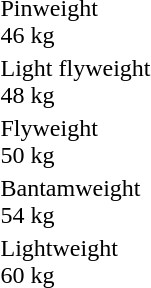<table>
<tr>
<td rowspan="2">Pinweight <br> 46 kg</td>
<td rowspan="2"></td>
<td rowspan="2"></td>
<td></td>
</tr>
<tr>
<td></td>
</tr>
<tr>
<td rowspan="2" nowrap>Light flyweight <br> 48 kg</td>
<td rowspan="2" nowrap></td>
<td rowspan="2"></td>
<td></td>
</tr>
<tr>
<td></td>
</tr>
<tr>
<td rowspan="2">Flyweight <br> 50 kg</td>
<td rowspan="2"></td>
<td rowspan="2"></td>
<td></td>
</tr>
<tr>
<td></td>
</tr>
<tr>
<td rowspan="2">Bantamweight <br> 54 kg</td>
<td rowspan="2"></td>
<td rowspan="2" nowrap></td>
<td></td>
</tr>
<tr>
<td></td>
</tr>
<tr>
<td rowspan="2">Lightweight <br> 60 kg</td>
<td rowspan="2"></td>
<td rowspan="2"></td>
<td nowrap></td>
</tr>
<tr>
<td></td>
</tr>
</table>
